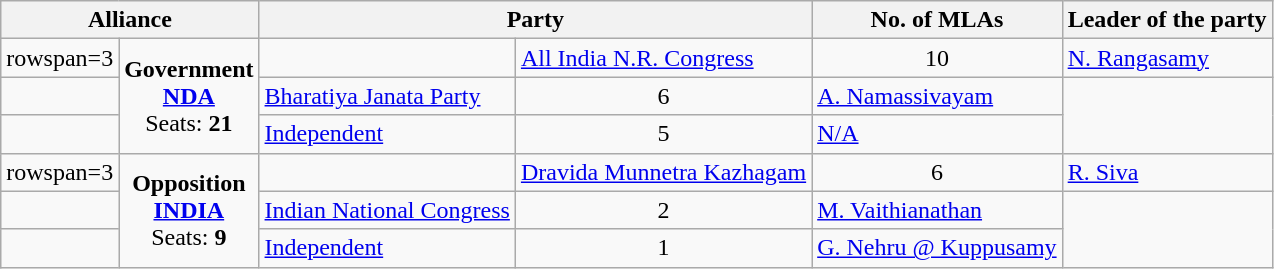<table class="wikitable">
<tr>
<th colspan=2>Alliance</th>
<th colspan=2>Party</th>
<th>No. of MLAs</th>
<th>Leader of the party</th>
</tr>
<tr>
<td>rowspan=3 </td>
<td rowspan=3 style="text-align:center;"><strong>Government<br><a href='#'>NDA</a></strong><br>Seats: <strong>21</strong></td>
<td></td>
<td><a href='#'>All India N.R. Congress</a></td>
<td style="text-align:center;">10</td>
<td><a href='#'>N. Rangasamy</a></td>
</tr>
<tr>
<td></td>
<td><a href='#'>Bharatiya Janata Party</a></td>
<td style="text-align:center;">6</td>
<td><a href='#'>A. Namassivayam</a></td>
</tr>
<tr>
<td></td>
<td><a href='#'>Independent</a></td>
<td style="text-align:center;">5</td>
<td><a href='#'>N/A</a></td>
</tr>
<tr>
<td>rowspan=3 </td>
<td rowspan=3 style="text-align:center;"><strong>Opposition<br><a href='#'>INDIA</a></strong><br>Seats: <strong>9</strong></td>
<td></td>
<td><a href='#'>Dravida Munnetra Kazhagam</a></td>
<td style="text-align:center;">6</td>
<td><a href='#'>R. Siva</a></td>
</tr>
<tr>
<td></td>
<td><a href='#'>Indian National Congress</a></td>
<td style="text-align:center;">2</td>
<td><a href='#'>M. Vaithianathan</a></td>
</tr>
<tr>
<td></td>
<td><a href='#'>Independent</a></td>
<td style="text-align:center;">1</td>
<td><a href='#'>G. Nehru @ Kuppusamy</a></td>
</tr>
</table>
